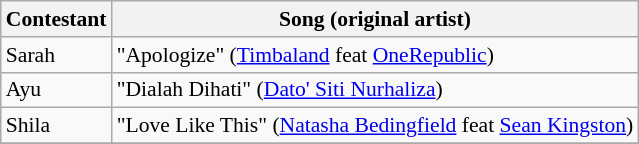<table class="wikitable" style="font-size:90%;">
<tr>
<th>Contestant</th>
<th>Song (original artist)</th>
</tr>
<tr>
<td>Sarah</td>
<td>"Apologize" (<a href='#'>Timbaland</a> feat <a href='#'>OneRepublic</a>)</td>
</tr>
<tr>
<td>Ayu</td>
<td>"Dialah Dihati" (<a href='#'>Dato' Siti Nurhaliza</a>)</td>
</tr>
<tr>
<td>Shila</td>
<td>"Love Like This" (<a href='#'>Natasha Bedingfield</a> feat <a href='#'>Sean Kingston</a>)</td>
</tr>
<tr>
</tr>
</table>
